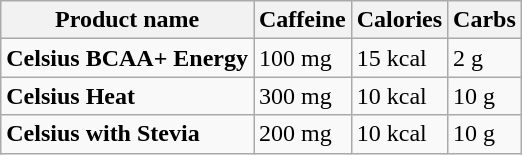<table class="wikitable">
<tr>
<th>Product name</th>
<th>Caffeine</th>
<th>Calories</th>
<th>Carbs</th>
</tr>
<tr>
<td><strong>Celsius BCAA+ Energy</strong></td>
<td>100 mg</td>
<td>15 kcal</td>
<td>2 g</td>
</tr>
<tr>
<td><strong>Celsius Heat</strong></td>
<td>300 mg</td>
<td>10 kcal</td>
<td>10 g</td>
</tr>
<tr>
<td><strong>Celsius with Stevia</strong></td>
<td>200 mg</td>
<td>10 kcal</td>
<td>10 g</td>
</tr>
</table>
